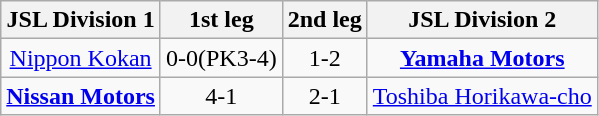<table class="wikitable" border="1">
<tr align=center>
<th>JSL Division 1</th>
<th>1st leg</th>
<th>2nd leg</th>
<th>JSL Division 2</th>
</tr>
<tr align=center>
<td><a href='#'>Nippon Kokan</a></td>
<td>0-0(PK3-4)</td>
<td>1-2</td>
<td><strong><a href='#'>Yamaha Motors</a></strong></td>
</tr>
<tr align=center>
<td><strong><a href='#'>Nissan Motors</a></strong></td>
<td>4-1</td>
<td>2-1</td>
<td><a href='#'>Toshiba Horikawa-cho</a></td>
</tr>
</table>
